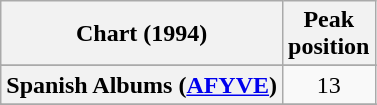<table class="wikitable sortable plainrowheaders">
<tr>
<th scope="col">Chart (1994)</th>
<th scope="col">Peak<br>position</th>
</tr>
<tr>
</tr>
<tr>
</tr>
<tr>
</tr>
<tr>
</tr>
<tr>
<th scope="row">Spanish Albums (<a href='#'>AFYVE</a>)</th>
<td align="center">13</td>
</tr>
<tr>
</tr>
<tr>
</tr>
<tr>
</tr>
<tr>
</tr>
<tr>
</tr>
</table>
